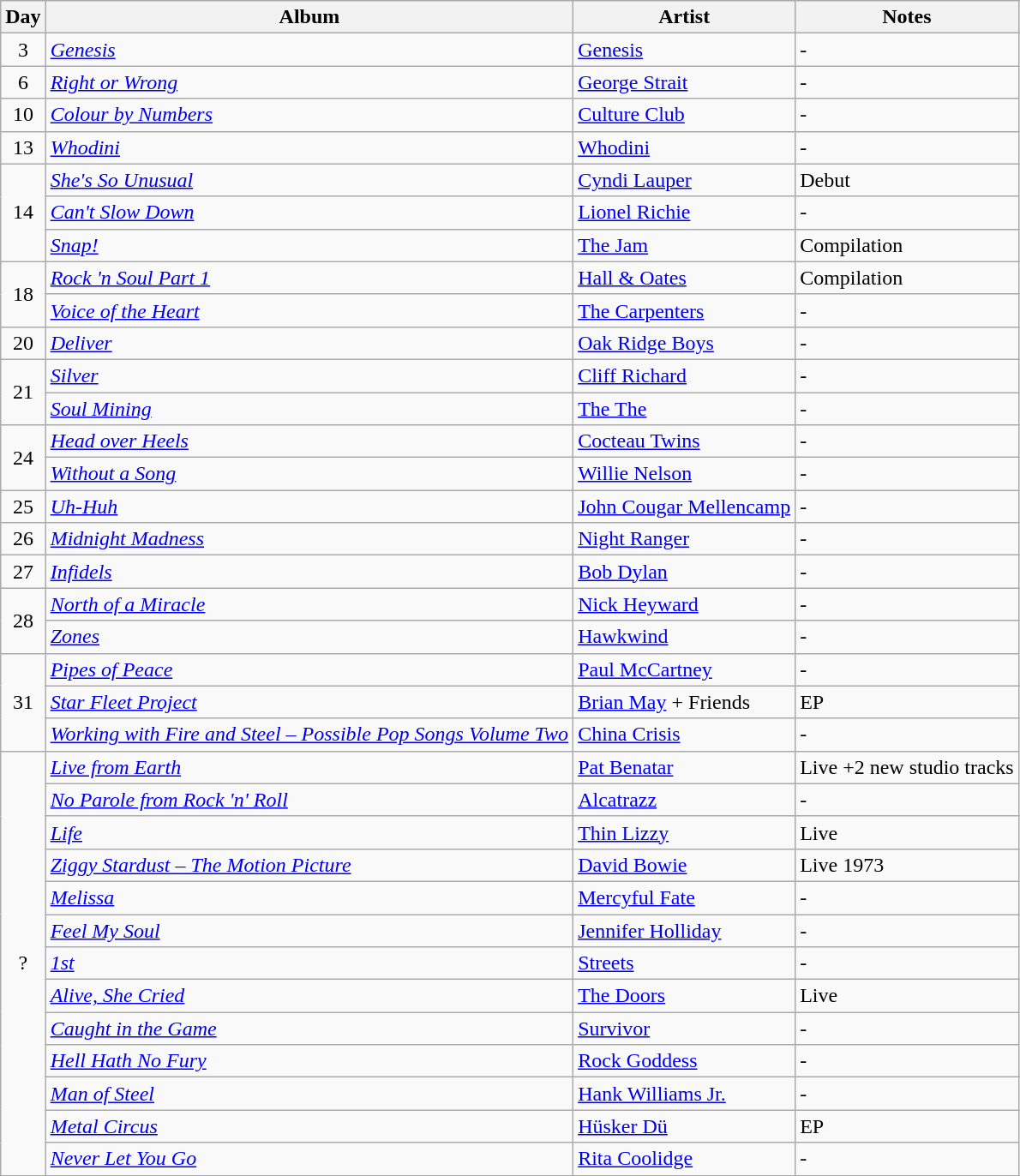<table class="wikitable">
<tr>
<th>Day</th>
<th>Album</th>
<th>Artist</th>
<th>Notes</th>
</tr>
<tr>
<td rowspan="1" align="center">3</td>
<td><em><a href='#'>Genesis</a></em></td>
<td><a href='#'>Genesis</a></td>
<td>-</td>
</tr>
<tr>
<td rowspan="1" align="center">6</td>
<td><em><a href='#'>Right or Wrong</a></em></td>
<td><a href='#'>George Strait</a></td>
<td>-</td>
</tr>
<tr>
<td rowspan="1" align="center">10</td>
<td><em><a href='#'>Colour by Numbers</a></em></td>
<td><a href='#'>Culture Club</a></td>
<td>-</td>
</tr>
<tr>
<td rowspan="1" align="center">13</td>
<td><em><a href='#'>Whodini</a></em></td>
<td><a href='#'>Whodini</a></td>
<td>-</td>
</tr>
<tr>
<td rowspan="3" align="center">14</td>
<td><em><a href='#'>She's So Unusual</a></em></td>
<td><a href='#'>Cyndi Lauper</a></td>
<td>Debut</td>
</tr>
<tr>
<td><em><a href='#'>Can't Slow Down</a></em></td>
<td><a href='#'>Lionel Richie</a></td>
<td>-</td>
</tr>
<tr>
<td><em><a href='#'>Snap!</a></em></td>
<td><a href='#'>The Jam</a></td>
<td>Compilation</td>
</tr>
<tr>
<td rowspan="2" align="center">18</td>
<td><em><a href='#'>Rock 'n Soul Part 1</a></em></td>
<td><a href='#'>Hall & Oates</a></td>
<td>Compilation</td>
</tr>
<tr>
<td><em><a href='#'>Voice of the Heart</a></em></td>
<td><a href='#'>The Carpenters</a></td>
<td>-</td>
</tr>
<tr>
<td rowspan="1" align="center">20</td>
<td><em><a href='#'>Deliver</a></em></td>
<td><a href='#'>Oak Ridge Boys</a></td>
<td>-</td>
</tr>
<tr>
<td rowspan="2" align="center">21</td>
<td><em><a href='#'>Silver</a></em></td>
<td><a href='#'>Cliff Richard</a></td>
<td>-</td>
</tr>
<tr>
<td><em><a href='#'>Soul Mining</a></em></td>
<td><a href='#'>The The</a></td>
<td>-</td>
</tr>
<tr>
<td rowspan="2" align="center">24</td>
<td><em><a href='#'>Head over Heels</a></em></td>
<td><a href='#'>Cocteau Twins</a></td>
<td>-</td>
</tr>
<tr>
<td><em><a href='#'>Without a Song</a></em></td>
<td><a href='#'>Willie Nelson</a></td>
<td>-</td>
</tr>
<tr>
<td rowspan="1" align="center">25</td>
<td><em><a href='#'>Uh-Huh</a></em></td>
<td><a href='#'>John Cougar Mellencamp</a></td>
<td>-</td>
</tr>
<tr>
<td rowspan="1" align="center">26</td>
<td><em><a href='#'>Midnight Madness</a></em></td>
<td><a href='#'>Night Ranger</a></td>
<td>-</td>
</tr>
<tr>
<td rowspan="1" align="center">27</td>
<td><em><a href='#'>Infidels</a></em></td>
<td><a href='#'>Bob Dylan</a></td>
<td>-</td>
</tr>
<tr>
<td rowspan="2" align="center">28</td>
<td><em><a href='#'>North of a Miracle</a></em></td>
<td><a href='#'>Nick Heyward</a></td>
<td>-</td>
</tr>
<tr>
<td><em><a href='#'>Zones</a></em></td>
<td><a href='#'>Hawkwind</a></td>
<td>-</td>
</tr>
<tr>
<td rowspan="3" align="center">31</td>
<td><em><a href='#'>Pipes of Peace</a></em></td>
<td><a href='#'>Paul McCartney</a></td>
<td>-</td>
</tr>
<tr>
<td><em><a href='#'>Star Fleet Project</a></em></td>
<td><a href='#'>Brian May</a> + Friends</td>
<td>EP</td>
</tr>
<tr>
<td><em><a href='#'>Working with Fire and Steel – Possible Pop Songs Volume Two</a></em></td>
<td><a href='#'>China Crisis</a></td>
<td>-</td>
</tr>
<tr>
<td rowspan="13" align="center">?</td>
<td><em><a href='#'>Live from Earth</a></em></td>
<td><a href='#'>Pat Benatar</a></td>
<td>Live +2 new studio tracks</td>
</tr>
<tr>
<td><em><a href='#'>No Parole from Rock 'n' Roll</a></em></td>
<td><a href='#'>Alcatrazz</a></td>
<td>-</td>
</tr>
<tr>
<td><em><a href='#'>Life</a></em></td>
<td><a href='#'>Thin Lizzy</a></td>
<td>Live</td>
</tr>
<tr>
<td><em><a href='#'>Ziggy Stardust – The Motion Picture</a></em></td>
<td><a href='#'>David Bowie</a></td>
<td>Live 1973</td>
</tr>
<tr>
<td><em><a href='#'>Melissa</a></em></td>
<td><a href='#'>Mercyful Fate</a></td>
<td>-</td>
</tr>
<tr>
<td><em><a href='#'>Feel My Soul</a></em></td>
<td><a href='#'>Jennifer Holliday</a></td>
<td>-</td>
</tr>
<tr>
<td><em><a href='#'>1st</a></em></td>
<td><a href='#'>Streets</a></td>
<td>-</td>
</tr>
<tr>
<td><em><a href='#'>Alive, She Cried</a></em></td>
<td><a href='#'>The Doors</a></td>
<td>Live</td>
</tr>
<tr>
<td><em><a href='#'>Caught in the Game</a></em></td>
<td><a href='#'>Survivor</a></td>
<td>-</td>
</tr>
<tr>
<td><em><a href='#'>Hell Hath No Fury</a></em></td>
<td><a href='#'>Rock Goddess</a></td>
<td>-</td>
</tr>
<tr>
<td><em><a href='#'>Man of Steel</a></em></td>
<td><a href='#'>Hank Williams Jr.</a></td>
<td>-</td>
</tr>
<tr>
<td><em><a href='#'>Metal Circus</a></em></td>
<td><a href='#'>Hüsker Dü</a></td>
<td>EP</td>
</tr>
<tr>
<td><em><a href='#'>Never Let You Go</a></em></td>
<td><a href='#'>Rita Coolidge</a></td>
<td>-</td>
</tr>
<tr>
</tr>
</table>
